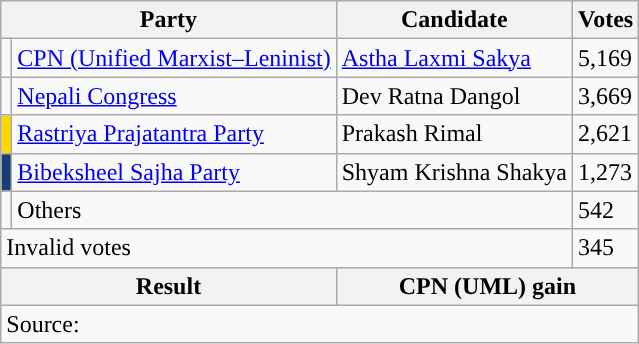<table class="wikitable">
<tr>
<th colspan="2">Party</th>
<th>Candidate</th>
<th>Votes</th>
</tr>
<tr>
<td style="background-color:"></td>
<td><a href='#'>CPN (Unified Marxist–Leninist)</a></td>
<td><a href='#'>Astha Laxmi Sakya</a></td>
<td>5,169</td>
</tr>
<tr>
<td style="background-color:"></td>
<td><a href='#'>Nepali Congress</a></td>
<td>Dev Ratna Dangol</td>
<td>3,669</td>
</tr>
<tr>
<td style="background-color:gold"></td>
<td><a href='#'>Rastriya Prajatantra Party</a></td>
<td>Prakash Rimal</td>
<td>2,621</td>
</tr>
<tr>
<td style="background-color:#183F73"></td>
<td><a href='#'>Bibeksheel Sajha Party</a></td>
<td>Shyam Krishna Shakya</td>
<td>1,273</td>
</tr>
<tr>
<td></td>
<td colspan="2">Others</td>
<td>542</td>
</tr>
<tr>
<td colspan="3">Invalid votes</td>
<td>345</td>
</tr>
<tr>
<th colspan="2">Result</th>
<th colspan="2">CPN (UML) gain</th>
</tr>
<tr>
<td colspan="4">Source: </td>
</tr>
</table>
